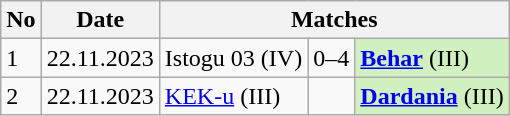<table class="wikitable">
<tr>
<th>No</th>
<th>Date</th>
<th colspan="3">Matches</th>
</tr>
<tr>
<td>1</td>
<td>22.11.2023</td>
<td>Istogu 03 (IV)</td>
<td align="center">0–4</td>
<td style="background:#d0f0c0;"><a href='#'><strong>Behar</strong></a> (III)</td>
</tr>
<tr>
<td>2</td>
<td>22.11.2023</td>
<td><a href='#'>KEK-u</a> (III)</td>
<td align="center"></td>
<td style="background:#d0f0c0;"><a href='#'><strong>Dardania</strong></a> (III)</td>
</tr>
</table>
